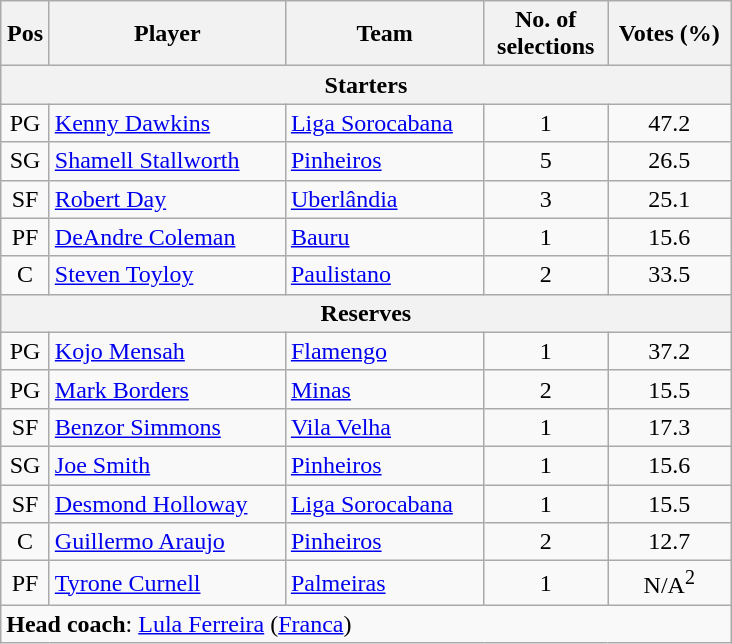<table class="wikitable" style="text-align:center">
<tr>
<th scope="col" style="width:25px;">Pos</th>
<th scope="col" style="width:150px;">Player</th>
<th scope="col" style="width:125px;">Team</th>
<th scope="col" style="width:75px;">No. of selections</th>
<th scope="col" style="width:75px;">Votes (%)</th>
</tr>
<tr>
<th scope="col" colspan="5">Starters</th>
</tr>
<tr>
<td>PG</td>
<td style="text-align:left"> <a href='#'>Kenny Dawkins</a></td>
<td style="text-align:left"><a href='#'>Liga Sorocabana</a></td>
<td>1</td>
<td>47.2</td>
</tr>
<tr>
<td>SG</td>
<td style="text-align:left"> <a href='#'>Shamell Stallworth</a></td>
<td style="text-align:left"><a href='#'>Pinheiros</a></td>
<td>5</td>
<td>26.5</td>
</tr>
<tr>
<td>SF</td>
<td style="text-align:left"> <a href='#'>Robert Day</a></td>
<td style="text-align:left"><a href='#'>Uberlândia</a></td>
<td>3</td>
<td>25.1</td>
</tr>
<tr>
<td>PF</td>
<td style="text-align:left"> <a href='#'>DeAndre Coleman</a></td>
<td style="text-align:left"><a href='#'>Bauru</a></td>
<td>1</td>
<td>15.6</td>
</tr>
<tr>
<td>C</td>
<td style="text-align:left"> <a href='#'>Steven Toyloy</a></td>
<td style="text-align:left"><a href='#'>Paulistano</a></td>
<td>2</td>
<td>33.5</td>
</tr>
<tr>
<th scope="col" colspan="5">Reserves</th>
</tr>
<tr>
<td>PG</td>
<td style="text-align:left"> <a href='#'>Kojo Mensah</a></td>
<td style="text-align:left"><a href='#'>Flamengo</a></td>
<td>1</td>
<td>37.2</td>
</tr>
<tr>
<td>PG</td>
<td style="text-align:left"> <a href='#'>Mark Borders</a></td>
<td style="text-align:left"><a href='#'>Minas</a></td>
<td>2</td>
<td>15.5</td>
</tr>
<tr>
<td>SF</td>
<td style="text-align:left"> <a href='#'>Benzor Simmons</a></td>
<td style="text-align:left"><a href='#'>Vila Velha</a></td>
<td>1</td>
<td>17.3</td>
</tr>
<tr>
<td>SG</td>
<td style="text-align:left"> <a href='#'>Joe Smith</a></td>
<td style="text-align:left"><a href='#'>Pinheiros</a></td>
<td>1</td>
<td>15.6</td>
</tr>
<tr>
<td>SF</td>
<td style="text-align:left"> <a href='#'>Desmond Holloway</a></td>
<td style="text-align:left"><a href='#'>Liga Sorocabana</a></td>
<td>1</td>
<td>15.5</td>
</tr>
<tr>
<td>C</td>
<td style="text-align:left"> <a href='#'>Guillermo Araujo</a></td>
<td style="text-align:left"><a href='#'>Pinheiros</a></td>
<td>2</td>
<td>12.7</td>
</tr>
<tr>
<td>PF</td>
<td style="text-align:left"> <a href='#'>Tyrone Curnell</a></td>
<td style="text-align:left"><a href='#'>Palmeiras</a></td>
<td>1</td>
<td>N/A<sup>2</sup></td>
</tr>
<tr>
<td style="text-align:left" colspan="5"><strong>Head coach</strong>: <a href='#'>Lula Ferreira</a> (<a href='#'>Franca</a>)</td>
</tr>
</table>
